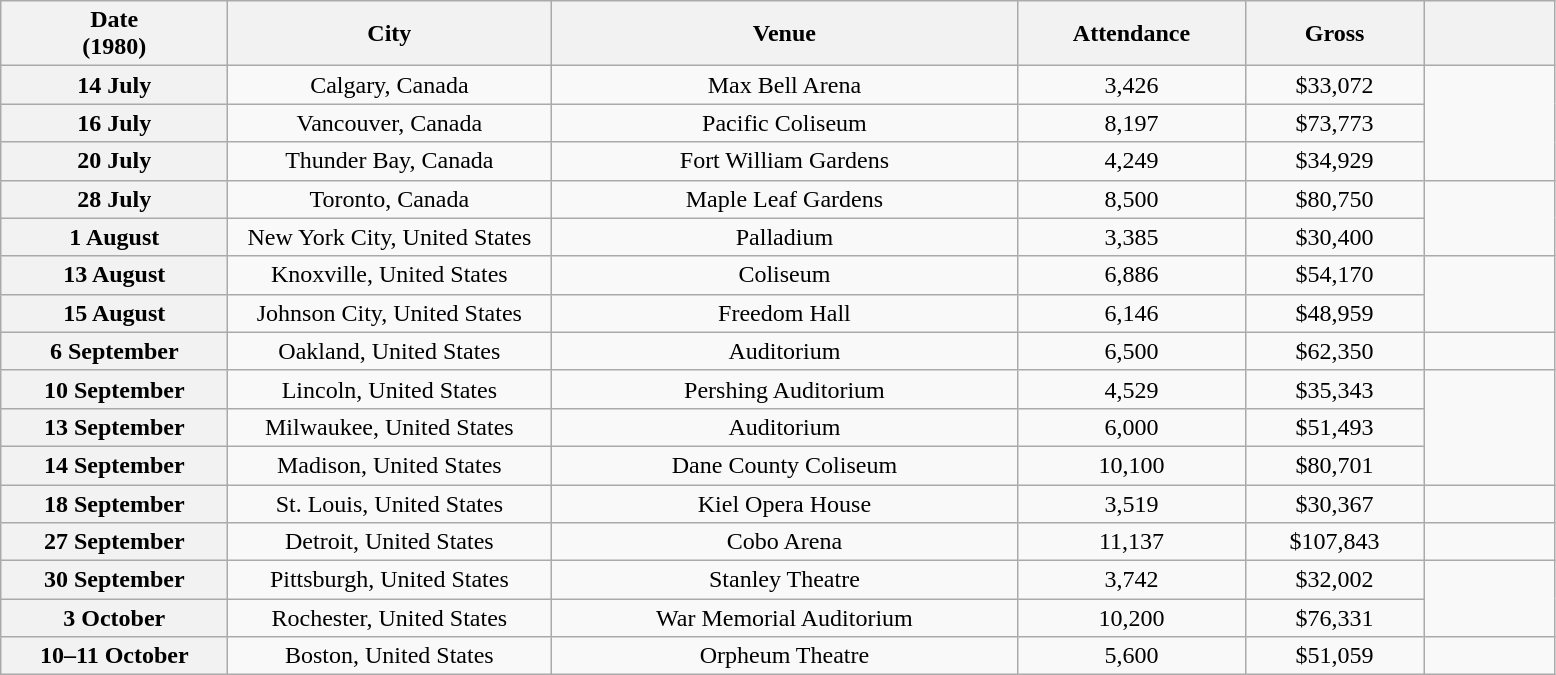<table class="wikitable sortable plainrowheaders" style="text-align:center;">
<tr>
<th scope="col" style="width:9em;">Date<br>(1980)</th>
<th scope="col" style="width:13em;">City</th>
<th scope="col" style="width:19em;">Venue</th>
<th scope="col" style="width:9em;">Attendance</th>
<th scope="col" style="width:7em;">Gross</th>
<th scope="col" style="width:5em;" class="unsortable"></th>
</tr>
<tr>
<th scope="row" style="text-align:center;">14 July</th>
<td>Calgary, Canada</td>
<td>Max Bell Arena</td>
<td>3,426</td>
<td>$33,072</td>
<td rowspan="3"></td>
</tr>
<tr>
<th scope="row" style="text-align:center;">16 July</th>
<td>Vancouver, Canada</td>
<td>Pacific Coliseum</td>
<td>8,197</td>
<td>$73,773</td>
</tr>
<tr>
<th scope="row" style="text-align:center;">20 July</th>
<td>Thunder Bay, Canada</td>
<td>Fort William Gardens</td>
<td>4,249</td>
<td>$34,929</td>
</tr>
<tr>
<th scope="row" style="text-align:center;">28 July</th>
<td>Toronto, Canada</td>
<td>Maple Leaf Gardens</td>
<td>8,500</td>
<td>$80,750</td>
<td rowspan="2"></td>
</tr>
<tr>
<th scope="row" style="text-align:center;">1 August</th>
<td>New York City, United States</td>
<td>Palladium</td>
<td>3,385</td>
<td>$30,400</td>
</tr>
<tr>
<th scope="row" style="text-align:center;">13 August</th>
<td>Knoxville, United States</td>
<td>Coliseum</td>
<td>6,886</td>
<td>$54,170</td>
<td rowspan="2"></td>
</tr>
<tr>
<th scope="row" style="text-align:center;">15 August</th>
<td>Johnson City, United States</td>
<td>Freedom Hall</td>
<td>6,146</td>
<td>$48,959</td>
</tr>
<tr>
<th scope="row" style="text-align:center;">6 September</th>
<td>Oakland, United States</td>
<td>Auditorium</td>
<td>6,500</td>
<td>$62,350</td>
<td></td>
</tr>
<tr>
<th scope="row" style="text-align:center;">10 September</th>
<td>Lincoln, United States</td>
<td>Pershing Auditorium</td>
<td>4,529</td>
<td>$35,343</td>
<td rowspan="3"></td>
</tr>
<tr>
<th scope="row" style="text-align:center;">13 September</th>
<td>Milwaukee, United States</td>
<td>Auditorium</td>
<td>6,000</td>
<td>$51,493</td>
</tr>
<tr>
<th scope="row" style="text-align:center;">14 September</th>
<td>Madison, United States</td>
<td>Dane County Coliseum</td>
<td>10,100</td>
<td>$80,701</td>
</tr>
<tr>
<th scope="row" style="text-align:center;">18 September</th>
<td>St. Louis, United States</td>
<td>Kiel Opera House</td>
<td>3,519</td>
<td>$30,367</td>
<td></td>
</tr>
<tr>
<th scope="row" style="text-align:center;">27 September</th>
<td>Detroit, United States</td>
<td>Cobo Arena</td>
<td>11,137</td>
<td>$107,843</td>
<td></td>
</tr>
<tr>
<th scope="row" style="text-align:center;">30 September</th>
<td>Pittsburgh, United States</td>
<td>Stanley Theatre</td>
<td>3,742</td>
<td>$32,002</td>
<td rowspan="2"></td>
</tr>
<tr>
<th scope="row" style="text-align:center;">3 October</th>
<td>Rochester, United States</td>
<td>War Memorial Auditorium</td>
<td>10,200</td>
<td>$76,331</td>
</tr>
<tr>
<th scope="row" style="text-align:center;">10–11 October</th>
<td>Boston, United States</td>
<td>Orpheum Theatre</td>
<td>5,600</td>
<td>$51,059</td>
<td></td>
</tr>
</table>
